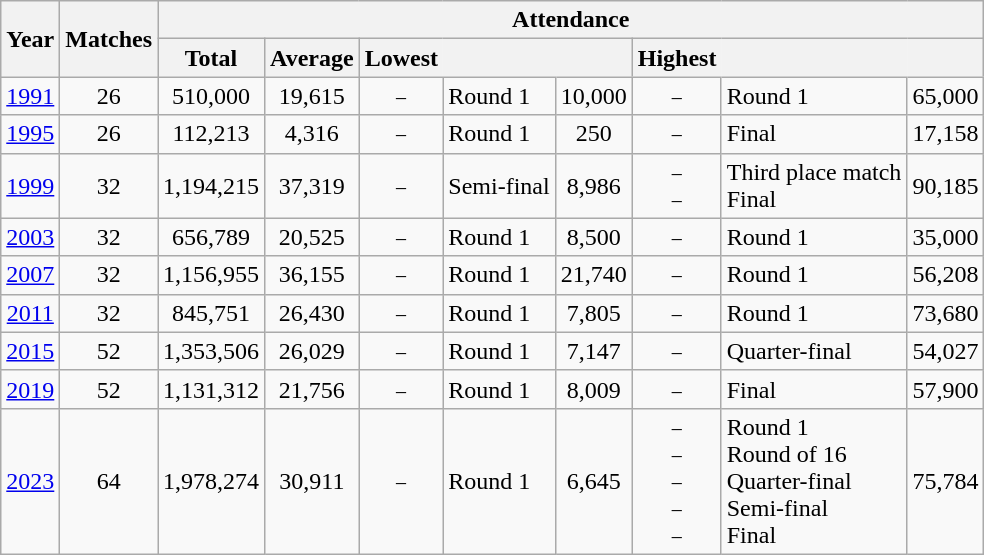<table class="wikitable sortable" style="text-align:left">
<tr>
<th rowspan="2">Year</th>
<th rowspan="2">Matches</th>
<th colspan="8">Attendance</th>
</tr>
<tr>
<th>Total</th>
<th>Average</th>
<th scope="col" class="unsortable" style="text-align:right; border-right:none">Lowest</th>
<th scope="col" class="unsortable" style="border-left:none; border-right:none"></th>
<th style="border-left:none; border-right:none"></th>
<th scope="col" class="unsortable" style="text-align:right; border-right:none">Highest</th>
<th style="border-left:none; border-right:none" scope="col" class="unsortable"></th>
<th style="border-left:none; border-right:none"></th>
</tr>
<tr>
<td align=center><a href='#'>1991</a></td>
<td align=center>26</td>
<td align=center>510,000</td>
<td align=center>19,615</td>
<td align=center><small> – </small></td>
<td>Round 1</td>
<td align=center>10,000</td>
<td align=center><small> – </small></td>
<td>Round 1</td>
<td align=center>65,000</td>
</tr>
<tr>
<td align=center><a href='#'>1995</a></td>
<td align=center>26</td>
<td align=center>112,213</td>
<td align=center>4,316</td>
<td align=center><small> – </small></td>
<td>Round 1</td>
<td align=center>250</td>
<td align=center><small> – </small></td>
<td>Final</td>
<td align=center>17,158</td>
</tr>
<tr>
<td align=center><a href='#'>1999</a></td>
<td align=center>32</td>
<td align=center>1,194,215</td>
<td align=center>37,319</td>
<td align=center><small> – </small></td>
<td>Semi-final</td>
<td align=center>8,986</td>
<td align=center><small> –  <br>  – </small></td>
<td>Third place match <br> Final</td>
<td align=center>90,185</td>
</tr>
<tr>
<td align=center><a href='#'>2003</a></td>
<td align=center>32</td>
<td align=center>656,789</td>
<td align=center>20,525</td>
<td align=center><small> – </small></td>
<td>Round 1</td>
<td align=center>8,500</td>
<td align=center><small> – </small></td>
<td>Round 1</td>
<td align=center>35,000</td>
</tr>
<tr>
<td align=center><a href='#'>2007</a></td>
<td align=center>32</td>
<td align=center>1,156,955</td>
<td align=center>36,155</td>
<td align=center><small> – </small></td>
<td>Round 1</td>
<td align=center>21,740</td>
<td align=center><small> – </small></td>
<td>Round 1</td>
<td align=center>56,208</td>
</tr>
<tr>
<td align=center><a href='#'>2011</a></td>
<td align=center>32</td>
<td align=center>845,751</td>
<td align=center>26,430</td>
<td align=center><small> – </small></td>
<td>Round 1</td>
<td align=center>7,805</td>
<td align=center><small> – </small></td>
<td>Round 1</td>
<td align=center>73,680</td>
</tr>
<tr>
<td align=center><a href='#'>2015</a></td>
<td align=center>52</td>
<td align=center>1,353,506</td>
<td align=center>26,029</td>
<td align=center><small> – </small></td>
<td>Round 1</td>
<td align=center>7,147</td>
<td align=center><small> – </small></td>
<td>Quarter-final</td>
<td align=center>54,027</td>
</tr>
<tr>
<td align=center><a href='#'>2019</a></td>
<td align=center>52</td>
<td align=center>1,131,312</td>
<td align=center>21,756</td>
<td align=center><small> – </small></td>
<td>Round 1</td>
<td align=center>8,009</td>
<td align=center><small> – </small></td>
<td>Final</td>
<td align=center>57,900</td>
</tr>
<tr>
<td align=center><a href='#'>2023</a></td>
<td align=center>64</td>
<td align=center>1,978,274</td>
<td align=center>30,911</td>
<td align=center><small> – </small></td>
<td>Round 1</td>
<td align=center>6,645</td>
<td align=center><small> – </small> <br> <small> – </small> <br> <small> – </small> <br> <small> – </small> <br> <small> – </small></td>
<td>Round 1 <br> Round of 16 <br> Quarter-final <br> Semi-final <br> Final</td>
<td align=center>75,784</td>
</tr>
</table>
